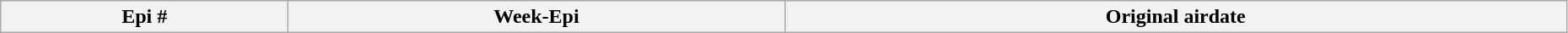<table class="wikitable plainrowheaders" style="width:98%;">
<tr>
<th>Epi #</th>
<th>Week-Epi</th>
<th>Original airdate<br>



</th>
</tr>
</table>
